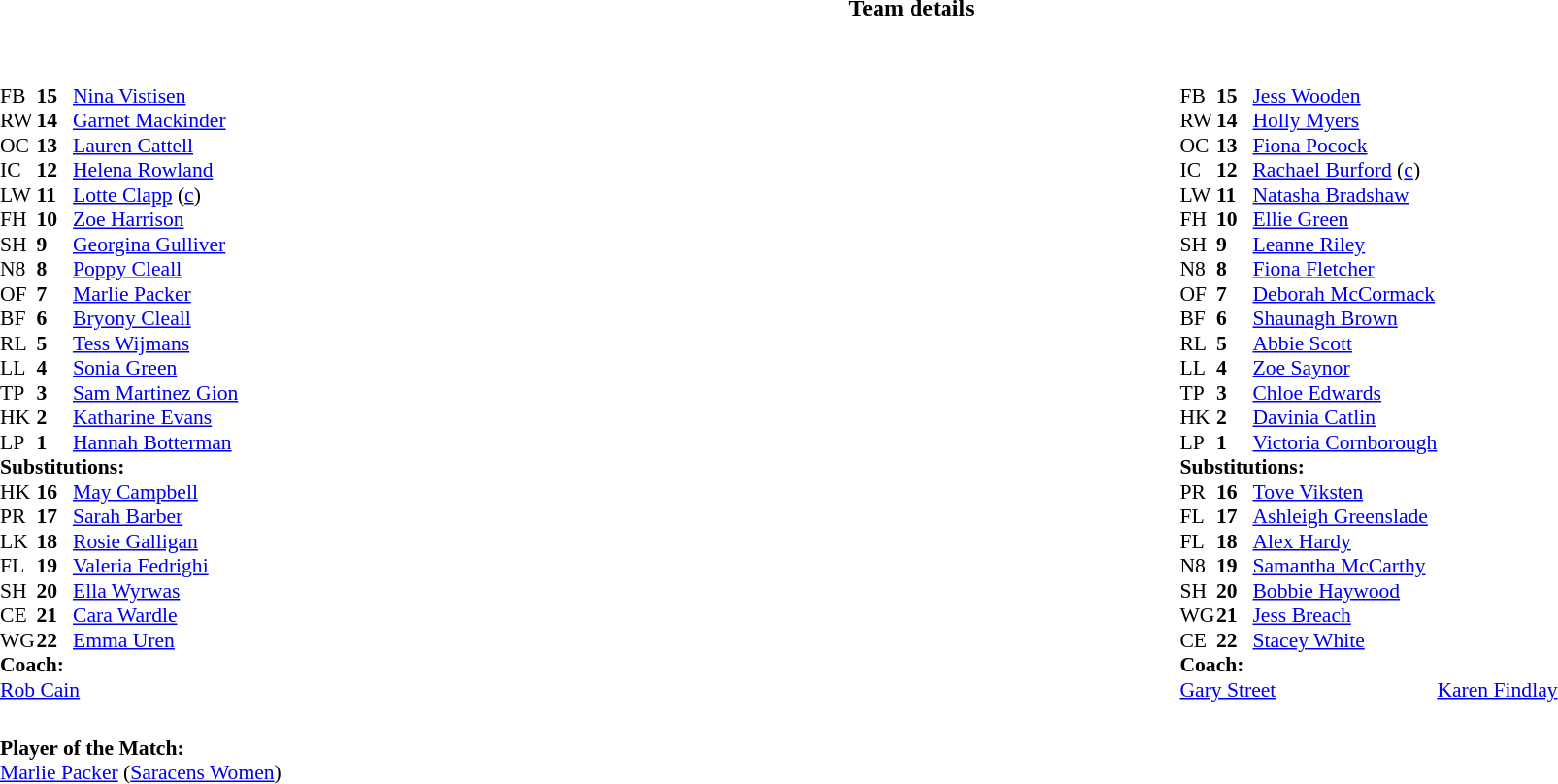<table border="0" style="width:100%;">
<tr>
<th>Team details</th>
</tr>
<tr>
<td><br><table width="100%">
<tr>
<td valign="top" width="50%"><br><table style="font-size: 90%" cellspacing="0" cellpadding="0">
<tr>
<th width="25"></th>
<th width="25"></th>
</tr>
<tr>
<td>FB</td>
<td><strong>15</strong></td>
<td> <a href='#'>Nina Vistisen</a></td>
</tr>
<tr>
<td>RW</td>
<td><strong>14</strong></td>
<td> <a href='#'>Garnet Mackinder</a></td>
</tr>
<tr>
<td>OC</td>
<td><strong>13</strong></td>
<td> <a href='#'>Lauren Cattell</a></td>
</tr>
<tr>
<td>IC</td>
<td><strong>12</strong></td>
<td> <a href='#'>Helena Rowland</a></td>
</tr>
<tr>
<td>LW</td>
<td><strong>11</strong></td>
<td> <a href='#'>Lotte Clapp</a> (<a href='#'>c</a>)</td>
</tr>
<tr>
<td>FH</td>
<td><strong>10</strong></td>
<td> <a href='#'>Zoe Harrison</a></td>
</tr>
<tr>
<td>SH</td>
<td><strong>9</strong></td>
<td> <a href='#'>Georgina Gulliver</a></td>
</tr>
<tr>
<td>N8</td>
<td><strong>8</strong></td>
<td> <a href='#'>Poppy Cleall</a></td>
<td></td>
</tr>
<tr>
<td>OF</td>
<td><strong>7</strong></td>
<td> <a href='#'>Marlie Packer</a></td>
</tr>
<tr>
<td>BF</td>
<td><strong>6</strong></td>
<td> <a href='#'>Bryony Cleall</a></td>
<td></td>
<td></td>
</tr>
<tr>
<td>RL</td>
<td><strong>5</strong></td>
<td> <a href='#'>Tess Wijmans</a></td>
<td></td>
<td></td>
</tr>
<tr>
<td>LL</td>
<td><strong>4</strong></td>
<td> <a href='#'>Sonia Green</a></td>
</tr>
<tr>
<td>TP</td>
<td><strong>3</strong></td>
<td> <a href='#'>Sam Martinez Gion</a></td>
</tr>
<tr>
<td>HK</td>
<td><strong>2</strong></td>
<td> <a href='#'>Katharine Evans</a></td>
<td></td>
<td></td>
</tr>
<tr>
<td>LP</td>
<td><strong>1</strong></td>
<td> <a href='#'>Hannah Botterman</a></td>
</tr>
<tr>
<td colspan=3><strong>Substitutions:</strong></td>
</tr>
<tr>
<td>HK</td>
<td><strong>16</strong></td>
<td> <a href='#'>May Campbell</a></td>
<td></td>
<td></td>
</tr>
<tr>
<td>PR</td>
<td><strong>17</strong></td>
<td> <a href='#'>Sarah Barber</a></td>
</tr>
<tr>
<td>LK</td>
<td><strong>18</strong></td>
<td> <a href='#'>Rosie Galligan</a></td>
<td></td>
<td></td>
</tr>
<tr>
<td>FL</td>
<td><strong>19</strong></td>
<td> <a href='#'>Valeria Fedrighi</a></td>
<td></td>
<td></td>
</tr>
<tr>
<td>SH</td>
<td><strong>20</strong></td>
<td> <a href='#'>Ella Wyrwas</a></td>
</tr>
<tr>
<td>CE</td>
<td><strong>21</strong></td>
<td> <a href='#'>Cara Wardle</a></td>
</tr>
<tr>
<td>WG</td>
<td><strong>22</strong></td>
<td> <a href='#'>Emma Uren</a></td>
</tr>
<tr>
<td colspan=3><strong>Coach:</strong></td>
</tr>
<tr>
<td colspan="4"> <a href='#'>Rob Cain</a></td>
</tr>
<tr>
</tr>
</table>
</td>
<td style="vertical-align:top; width:50%"><br><table style="font-size: 90%" cellspacing="0" cellpadding="0"  align="center">
<tr>
<th width="25"></th>
<th width="25"></th>
</tr>
<tr>
<td>FB</td>
<td><strong>15</strong></td>
<td> <a href='#'>Jess Wooden</a></td>
</tr>
<tr>
<td>RW</td>
<td><strong>14</strong></td>
<td> <a href='#'>Holly Myers</a></td>
</tr>
<tr>
<td>OC</td>
<td><strong>13</strong></td>
<td> <a href='#'>Fiona Pocock</a></td>
</tr>
<tr>
<td>IC</td>
<td><strong>12</strong></td>
<td> <a href='#'>Rachael Burford</a> (<a href='#'>c</a>)</td>
</tr>
<tr>
<td>LW</td>
<td><strong>11</strong></td>
<td> <a href='#'>Natasha Bradshaw</a></td>
<td></td>
<td></td>
</tr>
<tr>
<td>FH</td>
<td><strong>10</strong></td>
<td> <a href='#'>Ellie Green</a></td>
</tr>
<tr>
<td>SH</td>
<td><strong>9</strong></td>
<td> <a href='#'>Leanne Riley</a></td>
</tr>
<tr>
<td>N8</td>
<td><strong>8</strong></td>
<td> <a href='#'>Fiona Fletcher</a></td>
</tr>
<tr>
<td>OF</td>
<td><strong>7</strong></td>
<td> <a href='#'>Deborah McCormack</a></td>
</tr>
<tr>
<td>BF</td>
<td><strong>6</strong></td>
<td> <a href='#'>Shaunagh Brown</a></td>
</tr>
<tr>
<td>RL</td>
<td><strong>5</strong></td>
<td> <a href='#'>Abbie Scott</a></td>
</tr>
<tr>
<td>LL</td>
<td><strong>4</strong></td>
<td> <a href='#'>Zoe Saynor</a></td>
</tr>
<tr>
<td>TP</td>
<td><strong>3</strong></td>
<td> <a href='#'>Chloe Edwards</a></td>
</tr>
<tr>
<td>HK</td>
<td><strong>2</strong></td>
<td> <a href='#'>Davinia Catlin</a></td>
</tr>
<tr>
<td>LP</td>
<td><strong>1</strong></td>
<td> <a href='#'>Victoria Cornborough</a></td>
</tr>
<tr>
<td colspan=3><strong>Substitutions:</strong></td>
</tr>
<tr>
<td>PR</td>
<td><strong>16</strong></td>
<td> <a href='#'>Tove Viksten</a></td>
</tr>
<tr>
<td>FL</td>
<td><strong>17</strong></td>
<td> <a href='#'>Ashleigh Greenslade</a></td>
</tr>
<tr>
<td>FL</td>
<td><strong>18</strong></td>
<td> <a href='#'>Alex Hardy</a></td>
</tr>
<tr>
<td>N8</td>
<td><strong>19</strong></td>
<td> <a href='#'>Samantha McCarthy</a></td>
</tr>
<tr>
<td>SH</td>
<td><strong>20</strong></td>
<td> <a href='#'>Bobbie Haywood</a></td>
</tr>
<tr>
<td>WG</td>
<td><strong>21</strong></td>
<td> <a href='#'>Jess Breach</a></td>
<td></td>
<td></td>
</tr>
<tr>
<td>CE</td>
<td><strong>22</strong></td>
<td> <a href='#'>Stacey White</a></td>
</tr>
<tr>
<td colspan=3><strong>Coach:</strong></td>
</tr>
<tr>
<td colspan="4"> <a href='#'>Gary Street</a></td>
<td colspan="4"> <a href='#'>Karen Findlay</a></td>
</tr>
</table>
</td>
</tr>
</table>
<table width=100% style="font-size: 90%">
<tr>
<td><br><strong>Player of the Match:</strong>
<br> <a href='#'>Marlie Packer</a> (<a href='#'>Saracens Women</a>)</td>
</tr>
</table>
</td>
</tr>
</table>
